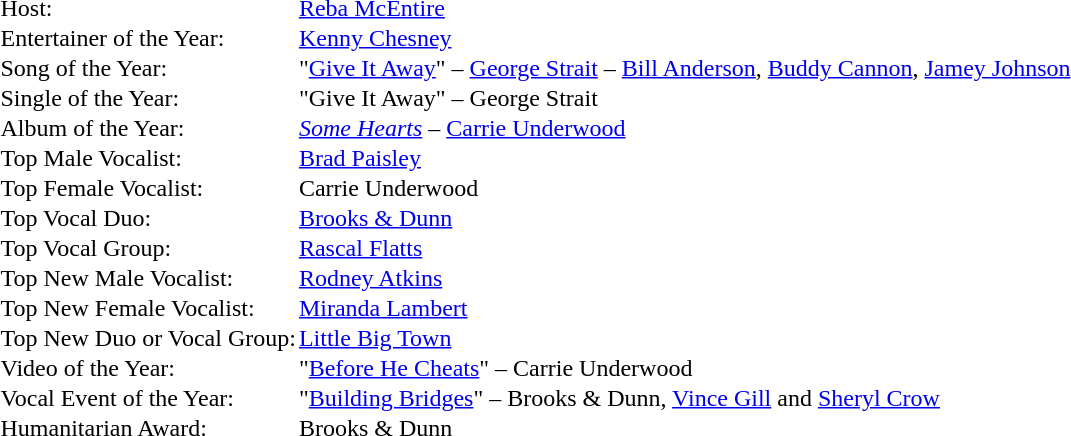<table cellspacing="0" border="0" cellpadding="1">
<tr>
<td>Host:</td>
<td><a href='#'>Reba McEntire</a></td>
</tr>
<tr>
<td>Entertainer of the Year:</td>
<td><a href='#'>Kenny Chesney</a></td>
</tr>
<tr>
<td>Song of the Year:</td>
<td>"<a href='#'>Give It Away</a>" – <a href='#'>George Strait</a> – <a href='#'>Bill Anderson</a>, <a href='#'>Buddy Cannon</a>, <a href='#'>Jamey Johnson</a></td>
</tr>
<tr>
<td>Single of the Year:</td>
<td>"Give It Away" – George Strait</td>
</tr>
<tr>
<td>Album of the Year:</td>
<td><em><a href='#'>Some Hearts</a></em> – <a href='#'>Carrie Underwood</a></td>
</tr>
<tr>
<td>Top Male Vocalist:</td>
<td><a href='#'>Brad Paisley</a></td>
</tr>
<tr>
<td>Top Female Vocalist:</td>
<td>Carrie Underwood</td>
</tr>
<tr>
<td>Top Vocal Duo:</td>
<td><a href='#'>Brooks & Dunn</a></td>
</tr>
<tr>
<td>Top Vocal Group:</td>
<td><a href='#'>Rascal Flatts</a></td>
</tr>
<tr>
<td>Top New Male Vocalist:</td>
<td><a href='#'>Rodney Atkins</a></td>
</tr>
<tr>
<td>Top New Female Vocalist:</td>
<td><a href='#'>Miranda Lambert</a></td>
</tr>
<tr>
<td>Top New Duo or Vocal Group:</td>
<td><a href='#'>Little Big Town</a></td>
</tr>
<tr>
<td>Video of the Year:</td>
<td>"<a href='#'>Before He Cheats</a>" – Carrie Underwood</td>
</tr>
<tr>
<td>Vocal Event of the Year:</td>
<td>"<a href='#'>Building Bridges</a>" – Brooks & Dunn, <a href='#'>Vince Gill</a> and <a href='#'>Sheryl Crow</a></td>
</tr>
<tr>
<td>Humanitarian Award:</td>
<td>Brooks & Dunn</td>
</tr>
</table>
